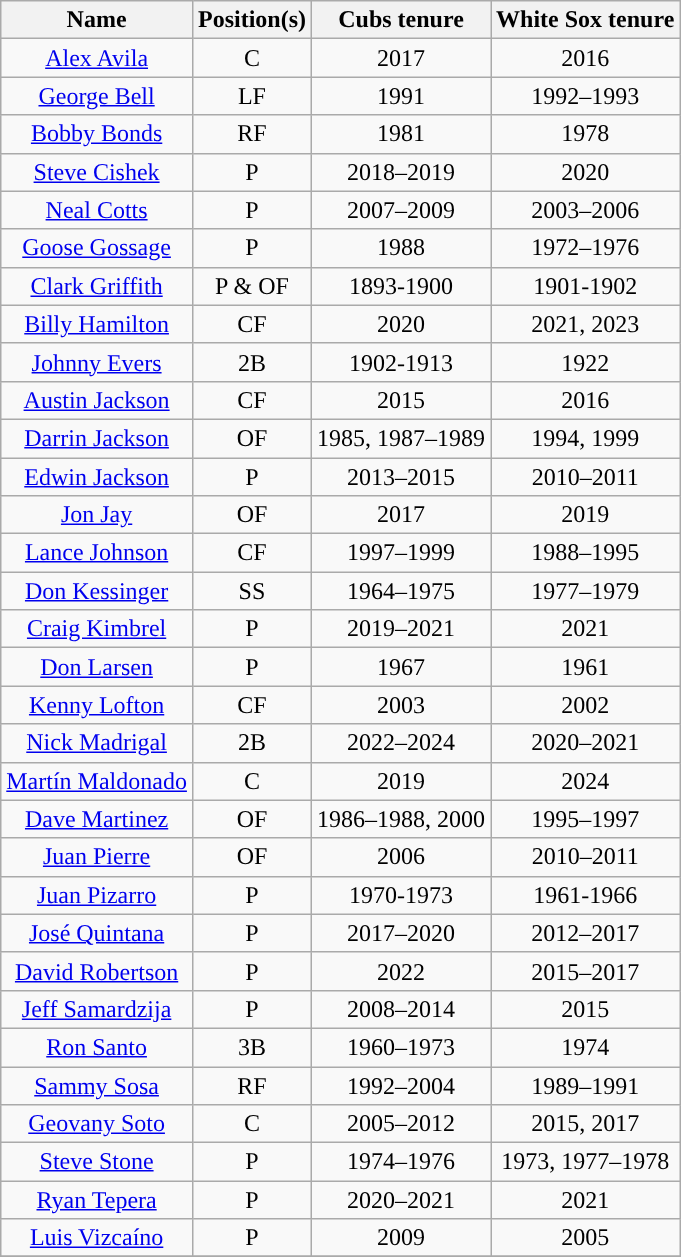<table class="wikitable" style="text-align:center">
<tr>
<th>Name</th>
<th>Position(s)</th>
<th>Cubs tenure</th>
<th>White Sox tenure</th>
</tr>
<tr>
<td><a href='#'>Alex Avila</a></td>
<td>C</td>
<td>2017</td>
<td>2016</td>
</tr>
<tr>
<td><a href='#'>George Bell</a></td>
<td>LF</td>
<td>1991</td>
<td>1992–1993</td>
</tr>
<tr>
<td><a href='#'>Bobby Bonds</a></td>
<td>RF</td>
<td>1981</td>
<td>1978</td>
</tr>
<tr>
<td><a href='#'>Steve Cishek</a></td>
<td>P</td>
<td>2018–2019</td>
<td>2020</td>
</tr>
<tr>
<td><a href='#'>Neal Cotts</a></td>
<td>P</td>
<td>2007–2009</td>
<td>2003–2006</td>
</tr>
<tr>
<td><a href='#'>Goose Gossage</a></td>
<td>P</td>
<td>1988</td>
<td>1972–1976</td>
</tr>
<tr>
<td><a href='#'>Clark Griffith</a></td>
<td>P & OF</td>
<td>1893-1900</td>
<td>1901-1902</td>
</tr>
<tr>
<td><a href='#'>Billy Hamilton</a></td>
<td>CF</td>
<td>2020</td>
<td>2021, 2023</td>
</tr>
<tr>
<td><a href='#'>Johnny Evers</a></td>
<td>2B</td>
<td>1902-1913</td>
<td>1922</td>
</tr>
<tr>
<td><a href='#'>Austin Jackson</a></td>
<td>CF</td>
<td>2015</td>
<td>2016</td>
</tr>
<tr>
<td><a href='#'>Darrin Jackson</a></td>
<td>OF</td>
<td>1985, 1987–1989</td>
<td>1994, 1999</td>
</tr>
<tr>
<td><a href='#'>Edwin Jackson</a></td>
<td>P</td>
<td>2013–2015</td>
<td>2010–2011</td>
</tr>
<tr>
<td><a href='#'>Jon Jay</a></td>
<td>OF</td>
<td>2017</td>
<td>2019</td>
</tr>
<tr>
<td><a href='#'>Lance Johnson</a></td>
<td>CF</td>
<td>1997–1999</td>
<td>1988–1995</td>
</tr>
<tr>
<td><a href='#'>Don Kessinger</a></td>
<td>SS</td>
<td>1964–1975</td>
<td>1977–1979</td>
</tr>
<tr>
<td><a href='#'>Craig Kimbrel</a></td>
<td>P</td>
<td>2019–2021</td>
<td>2021</td>
</tr>
<tr>
<td><a href='#'>Don Larsen</a></td>
<td>P</td>
<td>1967</td>
<td>1961</td>
</tr>
<tr>
<td><a href='#'>Kenny Lofton</a></td>
<td>CF</td>
<td>2003</td>
<td>2002</td>
</tr>
<tr>
<td><a href='#'>Nick Madrigal</a></td>
<td>2B</td>
<td>2022–2024</td>
<td>2020–2021</td>
</tr>
<tr>
<td><a href='#'>Martín Maldonado</a></td>
<td>C</td>
<td>2019</td>
<td>2024</td>
</tr>
<tr>
<td><a href='#'>Dave Martinez</a></td>
<td>OF</td>
<td>1986–1988, 2000</td>
<td>1995–1997</td>
</tr>
<tr>
<td><a href='#'>Juan Pierre</a></td>
<td>OF</td>
<td>2006</td>
<td>2010–2011</td>
</tr>
<tr>
<td><a href='#'>Juan Pizarro</a></td>
<td>P</td>
<td>1970-1973</td>
<td>1961-1966</td>
</tr>
<tr>
<td><a href='#'>José Quintana</a></td>
<td>P</td>
<td>2017–2020</td>
<td>2012–2017</td>
</tr>
<tr>
<td><a href='#'>David Robertson</a></td>
<td>P</td>
<td>2022</td>
<td>2015–2017</td>
</tr>
<tr>
<td><a href='#'>Jeff Samardzija</a></td>
<td>P</td>
<td>2008–2014</td>
<td>2015</td>
</tr>
<tr>
<td><a href='#'>Ron Santo</a></td>
<td>3B</td>
<td>1960–1973</td>
<td>1974</td>
</tr>
<tr>
<td><a href='#'>Sammy Sosa</a></td>
<td>RF</td>
<td>1992–2004</td>
<td>1989–1991</td>
</tr>
<tr>
<td><a href='#'>Geovany Soto</a></td>
<td>C</td>
<td>2005–2012</td>
<td>2015, 2017</td>
</tr>
<tr>
<td><a href='#'>Steve Stone</a></td>
<td>P</td>
<td>1974–1976</td>
<td>1973, 1977–1978</td>
</tr>
<tr>
<td><a href='#'>Ryan Tepera</a></td>
<td>P</td>
<td>2020–2021</td>
<td>2021</td>
</tr>
<tr>
<td><a href='#'>Luis Vizcaíno</a></td>
<td>P</td>
<td>2009</td>
<td>2005</td>
</tr>
<tr>
</tr>
</table>
